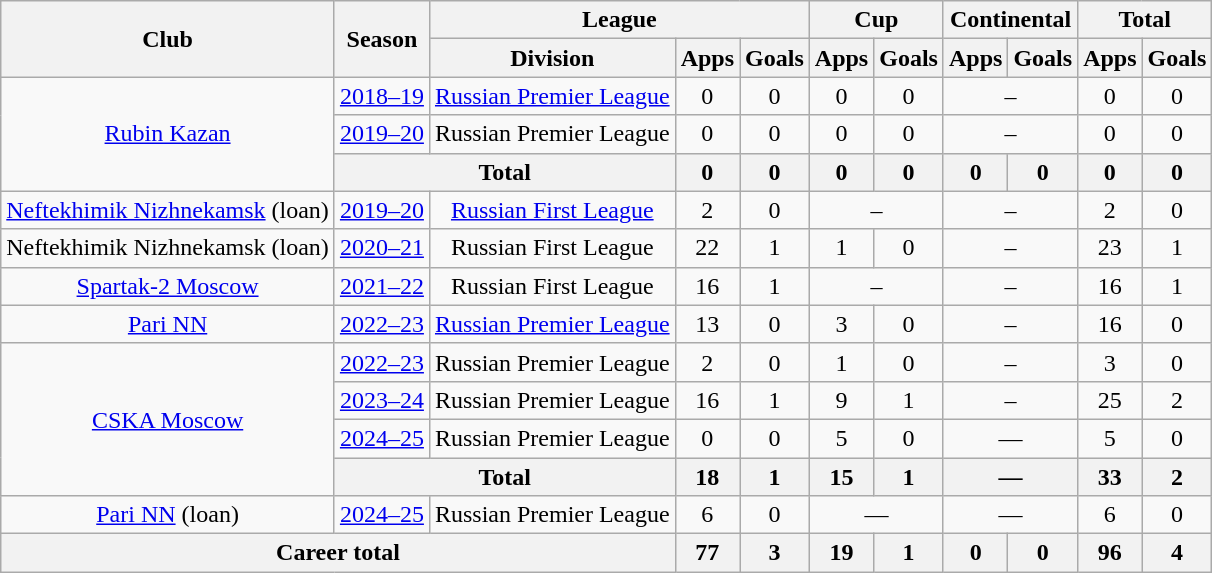<table class="wikitable" style="text-align: center;">
<tr>
<th rowspan=2>Club</th>
<th rowspan=2>Season</th>
<th colspan=3>League</th>
<th colspan=2>Cup</th>
<th colspan=2>Continental</th>
<th colspan=2>Total</th>
</tr>
<tr>
<th>Division</th>
<th>Apps</th>
<th>Goals</th>
<th>Apps</th>
<th>Goals</th>
<th>Apps</th>
<th>Goals</th>
<th>Apps</th>
<th>Goals</th>
</tr>
<tr>
<td rowspan="3"><a href='#'>Rubin Kazan</a></td>
<td><a href='#'>2018–19</a></td>
<td><a href='#'>Russian Premier League</a></td>
<td>0</td>
<td>0</td>
<td>0</td>
<td>0</td>
<td colspan=2>–</td>
<td>0</td>
<td>0</td>
</tr>
<tr>
<td><a href='#'>2019–20</a></td>
<td>Russian Premier League</td>
<td>0</td>
<td>0</td>
<td>0</td>
<td>0</td>
<td colspan=2>–</td>
<td>0</td>
<td>0</td>
</tr>
<tr>
<th colspan=2>Total</th>
<th>0</th>
<th>0</th>
<th>0</th>
<th>0</th>
<th>0</th>
<th>0</th>
<th>0</th>
<th>0</th>
</tr>
<tr>
<td><a href='#'>Neftekhimik Nizhnekamsk</a> (loan)</td>
<td><a href='#'>2019–20</a></td>
<td><a href='#'>Russian First League</a></td>
<td>2</td>
<td>0</td>
<td colspan=2>–</td>
<td colspan=2>–</td>
<td>2</td>
<td>0</td>
</tr>
<tr>
<td>Neftekhimik Nizhnekamsk (loan)</td>
<td><a href='#'>2020–21</a></td>
<td>Russian First League</td>
<td>22</td>
<td>1</td>
<td>1</td>
<td>0</td>
<td colspan=2>–</td>
<td>23</td>
<td>1</td>
</tr>
<tr>
<td><a href='#'>Spartak-2 Moscow</a></td>
<td><a href='#'>2021–22</a></td>
<td>Russian First League</td>
<td>16</td>
<td>1</td>
<td colspan=2>–</td>
<td colspan=2>–</td>
<td>16</td>
<td>1</td>
</tr>
<tr>
<td><a href='#'>Pari NN</a></td>
<td><a href='#'>2022–23</a></td>
<td><a href='#'>Russian Premier League</a></td>
<td>13</td>
<td>0</td>
<td>3</td>
<td>0</td>
<td colspan=2>–</td>
<td>16</td>
<td>0</td>
</tr>
<tr>
<td rowspan="4"><a href='#'>CSKA Moscow</a></td>
<td><a href='#'>2022–23</a></td>
<td>Russian Premier League</td>
<td>2</td>
<td>0</td>
<td>1</td>
<td>0</td>
<td colspan=2>–</td>
<td>3</td>
<td>0</td>
</tr>
<tr>
<td><a href='#'>2023–24</a></td>
<td>Russian Premier League</td>
<td>16</td>
<td>1</td>
<td>9</td>
<td>1</td>
<td colspan=2>–</td>
<td>25</td>
<td>2</td>
</tr>
<tr>
<td><a href='#'>2024–25</a></td>
<td>Russian Premier League</td>
<td>0</td>
<td>0</td>
<td>5</td>
<td>0</td>
<td colspan="2">—</td>
<td>5</td>
<td>0</td>
</tr>
<tr>
<th colspan="2">Total</th>
<th>18</th>
<th>1</th>
<th>15</th>
<th>1</th>
<th colspan="2">—</th>
<th>33</th>
<th>2</th>
</tr>
<tr>
<td><a href='#'>Pari NN</a> (loan)</td>
<td><a href='#'>2024–25</a></td>
<td>Russian Premier League</td>
<td>6</td>
<td>0</td>
<td colspan="2">—</td>
<td colspan="2">—</td>
<td>6</td>
<td>0</td>
</tr>
<tr>
<th colspan="3">Career total</th>
<th>77</th>
<th>3</th>
<th>19</th>
<th>1</th>
<th>0</th>
<th>0</th>
<th>96</th>
<th>4</th>
</tr>
</table>
